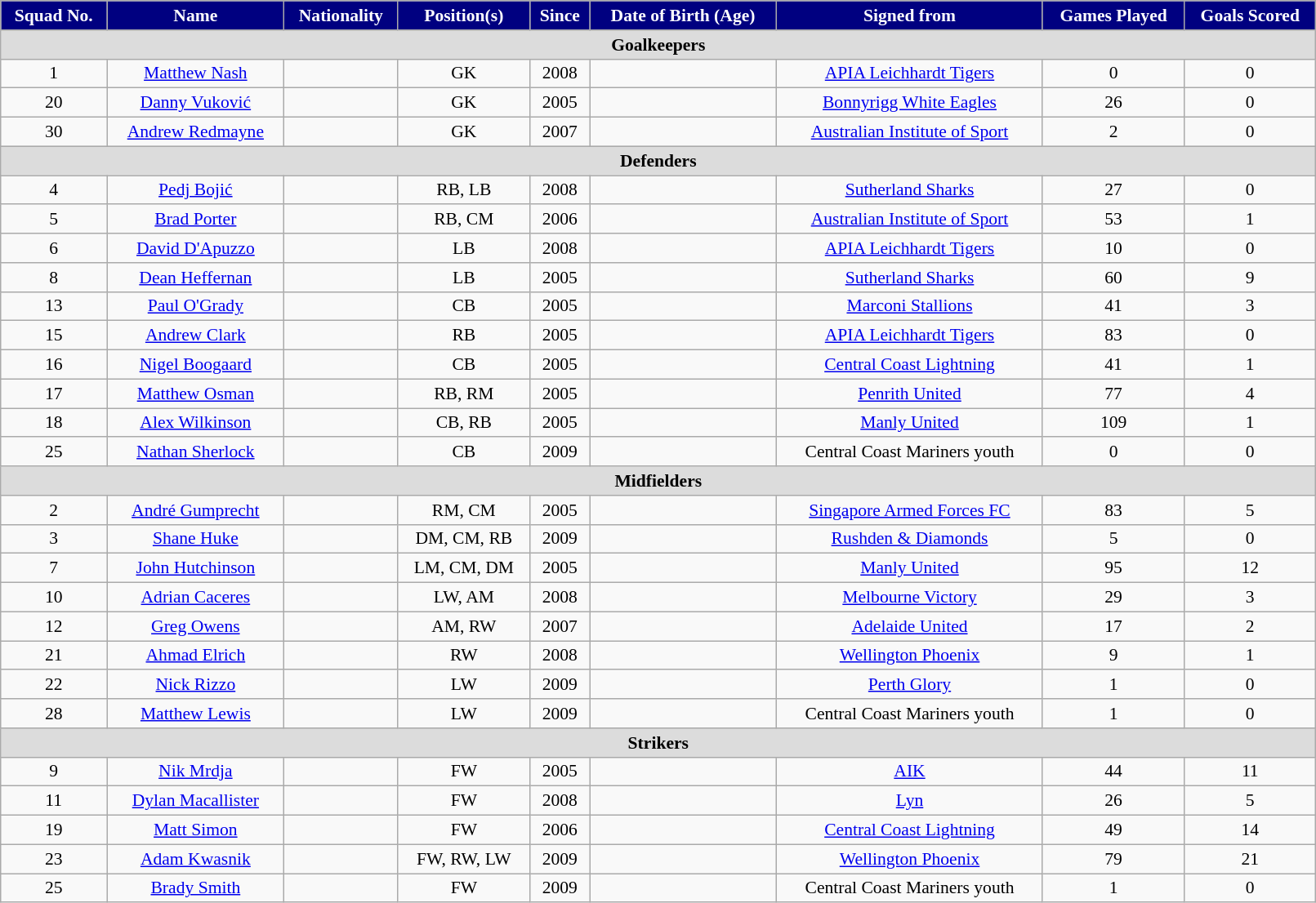<table class="wikitable" style="text-align:center; font-size:90%; width:85%;">
<tr>
<th style="background:#000080; color:white; text-align:center;">Squad No.</th>
<th style="background:#000080; color:white; text-align:center;">Name</th>
<th style="background:#000080; color:white; text-align:center;">Nationality</th>
<th style="background:#000080; color:white; text-align:center;">Position(s)</th>
<th style="background:#000080; color:white; text-align:center;">Since</th>
<th style="background:#000080; color:white; text-align:center;">Date of Birth (Age)</th>
<th style="background:#000080; color:white; text-align:center;">Signed from</th>
<th style="background:#000080; color:white; text-align:center;">Games Played</th>
<th style="background:#000080; color:white; text-align:center;">Goals Scored</th>
</tr>
<tr>
<th colspan="9" style="background:#dcdcdc; text-align:center;">Goalkeepers</th>
</tr>
<tr>
<td>1</td>
<td><a href='#'>Matthew Nash</a></td>
<td></td>
<td>GK</td>
<td>2008</td>
<td></td>
<td> <a href='#'>APIA Leichhardt Tigers</a></td>
<td>0</td>
<td>0</td>
</tr>
<tr>
<td>20</td>
<td><a href='#'>Danny Vuković</a></td>
<td></td>
<td>GK</td>
<td>2005</td>
<td></td>
<td> <a href='#'>Bonnyrigg White Eagles</a></td>
<td>26</td>
<td>0</td>
</tr>
<tr>
<td>30</td>
<td><a href='#'>Andrew Redmayne</a></td>
<td></td>
<td>GK</td>
<td>2007</td>
<td></td>
<td> <a href='#'>Australian Institute of Sport</a></td>
<td>2</td>
<td>0</td>
</tr>
<tr>
<th colspan="9" style="background:#dcdcdc; text-align:center;"><strong>Defenders</strong></th>
</tr>
<tr>
<td>4</td>
<td><a href='#'>Pedj Bojić</a></td>
<td></td>
<td>RB, LB</td>
<td>2008</td>
<td></td>
<td> <a href='#'>Sutherland Sharks</a></td>
<td>27</td>
<td>0</td>
</tr>
<tr>
<td>5</td>
<td><a href='#'>Brad Porter</a></td>
<td></td>
<td>RB, CM</td>
<td>2006</td>
<td></td>
<td> <a href='#'>Australian Institute of Sport</a></td>
<td>53</td>
<td>1</td>
</tr>
<tr>
<td>6</td>
<td><a href='#'>David D'Apuzzo</a></td>
<td></td>
<td>LB</td>
<td>2008</td>
<td></td>
<td> <a href='#'>APIA Leichhardt Tigers</a></td>
<td>10</td>
<td>0</td>
</tr>
<tr>
<td>8</td>
<td><a href='#'>Dean Heffernan</a></td>
<td></td>
<td>LB</td>
<td>2005</td>
<td></td>
<td> <a href='#'>Sutherland Sharks</a></td>
<td>60</td>
<td>9</td>
</tr>
<tr>
<td>13</td>
<td><a href='#'>Paul O'Grady</a></td>
<td></td>
<td>CB</td>
<td>2005</td>
<td></td>
<td> <a href='#'>Marconi Stallions</a></td>
<td>41</td>
<td>3</td>
</tr>
<tr>
<td>15</td>
<td><a href='#'>Andrew Clark</a></td>
<td></td>
<td>RB</td>
<td>2005</td>
<td></td>
<td> <a href='#'>APIA Leichhardt Tigers</a></td>
<td>83</td>
<td>0</td>
</tr>
<tr>
<td>16</td>
<td><a href='#'>Nigel Boogaard</a></td>
<td></td>
<td>CB</td>
<td>2005</td>
<td></td>
<td> <a href='#'>Central Coast Lightning</a></td>
<td>41</td>
<td>1</td>
</tr>
<tr>
<td>17</td>
<td><a href='#'>Matthew Osman</a></td>
<td></td>
<td>RB, RM</td>
<td>2005</td>
<td></td>
<td> <a href='#'>Penrith United</a></td>
<td>77</td>
<td>4</td>
</tr>
<tr>
<td>18</td>
<td><a href='#'>Alex Wilkinson</a></td>
<td></td>
<td>CB, RB</td>
<td>2005</td>
<td></td>
<td> <a href='#'>Manly United</a></td>
<td>109</td>
<td>1</td>
</tr>
<tr>
<td>25</td>
<td><a href='#'>Nathan Sherlock</a></td>
<td></td>
<td>CB</td>
<td>2009</td>
<td></td>
<td>Central Coast Mariners youth</td>
<td>0</td>
<td>0</td>
</tr>
<tr>
<td colspan="9" style="background:#dcdcdc; text-align:center;"><strong>Midfielders</strong></td>
</tr>
<tr>
<td>2</td>
<td><a href='#'>André Gumprecht</a></td>
<td></td>
<td>RM, CM</td>
<td>2005</td>
<td></td>
<td> <a href='#'>Singapore Armed Forces FC</a></td>
<td>83</td>
<td>5</td>
</tr>
<tr>
<td>3</td>
<td><a href='#'>Shane Huke</a></td>
<td></td>
<td>DM, CM, RB</td>
<td>2009</td>
<td></td>
<td> <a href='#'>Rushden & Diamonds</a></td>
<td>5</td>
<td>0</td>
</tr>
<tr>
<td>7</td>
<td><a href='#'>John Hutchinson</a></td>
<td></td>
<td>LM, CM, DM</td>
<td>2005</td>
<td></td>
<td> <a href='#'>Manly United</a></td>
<td>95</td>
<td>12</td>
</tr>
<tr>
<td>10</td>
<td><a href='#'>Adrian Caceres</a></td>
<td></td>
<td>LW, AM</td>
<td>2008</td>
<td></td>
<td> <a href='#'>Melbourne Victory</a></td>
<td>29</td>
<td>3</td>
</tr>
<tr>
<td>12</td>
<td><a href='#'>Greg Owens</a></td>
<td></td>
<td>AM, RW</td>
<td>2007</td>
<td></td>
<td> <a href='#'>Adelaide United</a></td>
<td>17</td>
<td>2</td>
</tr>
<tr>
<td>21</td>
<td><a href='#'>Ahmad Elrich</a></td>
<td></td>
<td>RW</td>
<td>2008</td>
<td></td>
<td> <a href='#'>Wellington Phoenix</a></td>
<td>9</td>
<td>1</td>
</tr>
<tr>
<td>22</td>
<td><a href='#'>Nick Rizzo</a></td>
<td></td>
<td>LW</td>
<td>2009</td>
<td></td>
<td> <a href='#'>Perth Glory</a></td>
<td>1</td>
<td>0</td>
</tr>
<tr>
<td>28</td>
<td><a href='#'>Matthew Lewis</a></td>
<td></td>
<td>LW</td>
<td>2009</td>
<td></td>
<td>Central Coast Mariners youth</td>
<td>1</td>
<td>0</td>
</tr>
<tr>
<td colspan="9" style="background:#dcdcdc; text-align:center;"><strong>Strikers</strong></td>
</tr>
<tr>
<td>9</td>
<td><a href='#'>Nik Mrdja</a></td>
<td></td>
<td>FW</td>
<td>2005</td>
<td></td>
<td> <a href='#'>AIK</a></td>
<td>44</td>
<td>11</td>
</tr>
<tr>
<td>11</td>
<td><a href='#'>Dylan Macallister</a></td>
<td></td>
<td>FW</td>
<td>2008</td>
<td></td>
<td> <a href='#'>Lyn</a></td>
<td>26</td>
<td>5</td>
</tr>
<tr>
<td>19</td>
<td><a href='#'>Matt Simon</a></td>
<td></td>
<td>FW</td>
<td>2006</td>
<td></td>
<td> <a href='#'>Central Coast Lightning</a></td>
<td>49</td>
<td>14</td>
</tr>
<tr>
<td>23</td>
<td><a href='#'>Adam Kwasnik</a></td>
<td></td>
<td>FW, RW, LW</td>
<td>2009</td>
<td></td>
<td> <a href='#'>Wellington Phoenix</a></td>
<td>79</td>
<td>21</td>
</tr>
<tr>
<td>25</td>
<td><a href='#'>Brady Smith</a></td>
<td></td>
<td>FW</td>
<td>2009</td>
<td></td>
<td>Central Coast Mariners youth</td>
<td>1</td>
<td>0</td>
</tr>
</table>
